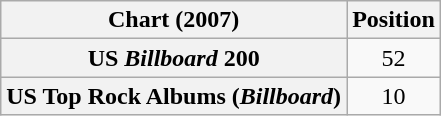<table class="wikitable plainrowheaders" style="text-align:center">
<tr>
<th scope="col">Chart (2007)</th>
<th scope="col">Position</th>
</tr>
<tr>
<th scope="row">US <em>Billboard</em> 200</th>
<td>52</td>
</tr>
<tr>
<th scope="row">US Top Rock Albums (<em>Billboard</em>)</th>
<td>10</td>
</tr>
</table>
